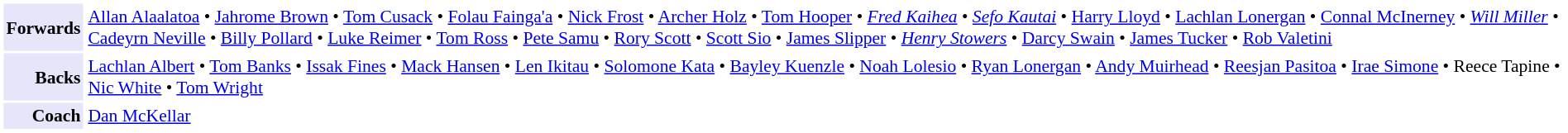<table cellpadding="2" style="border: 1px solid white; font-size:90%;">
<tr>
<td style="text-align:right;" bgcolor="lavender"><strong>Forwards</strong></td>
<td style="text-align:left;"><a href='#'>Allan Alaalatoa</a> • <a href='#'>Jahrome Brown</a> • <a href='#'>Tom Cusack</a> • <a href='#'>Folau Fainga'a</a> • <a href='#'>Nick Frost</a> • <a href='#'>Archer Holz</a> • <a href='#'>Tom Hooper</a> • <em><a href='#'>Fred Kaihea</a></em> • <em><a href='#'>Sefo Kautai</a></em> • <a href='#'>Harry Lloyd</a> • <a href='#'>Lachlan Lonergan</a> • <a href='#'>Connal McInerney</a> • <em><a href='#'>Will Miller</a></em> • <a href='#'>Cadeyrn Neville</a> • <a href='#'>Billy Pollard</a> • <a href='#'>Luke Reimer</a> • <a href='#'>Tom Ross</a> • <a href='#'>Pete Samu</a> • <a href='#'>Rory Scott</a> • <a href='#'>Scott Sio</a> • <a href='#'>James Slipper</a> • <em><a href='#'>Henry Stowers</a></em> • <a href='#'>Darcy Swain</a> • <a href='#'>James Tucker</a> • <a href='#'>Rob Valetini</a></td>
</tr>
<tr>
<td style="text-align:right;" bgcolor="lavender"><strong>Backs</strong></td>
<td style="text-align:left;"><a href='#'>Lachlan Albert</a> • <a href='#'>Tom Banks</a> • <a href='#'>Issak Fines</a> • <a href='#'>Mack Hansen</a> • <a href='#'>Len Ikitau</a> • <a href='#'>Solomone Kata</a> • <a href='#'>Bayley Kuenzle</a> • <a href='#'>Noah Lolesio</a> • <a href='#'>Ryan Lonergan</a> • <a href='#'>Andy Muirhead</a> • <a href='#'>Reesjan Pasitoa</a> • <a href='#'>Irae Simone</a> • Reece Tapine • <a href='#'>Nic White</a> • <a href='#'>Tom Wright</a></td>
</tr>
<tr>
<td style="text-align:right;" bgcolor="lavender"><strong>Coach</strong></td>
<td style="text-align:left;"><a href='#'>Dan McKellar</a></td>
</tr>
</table>
